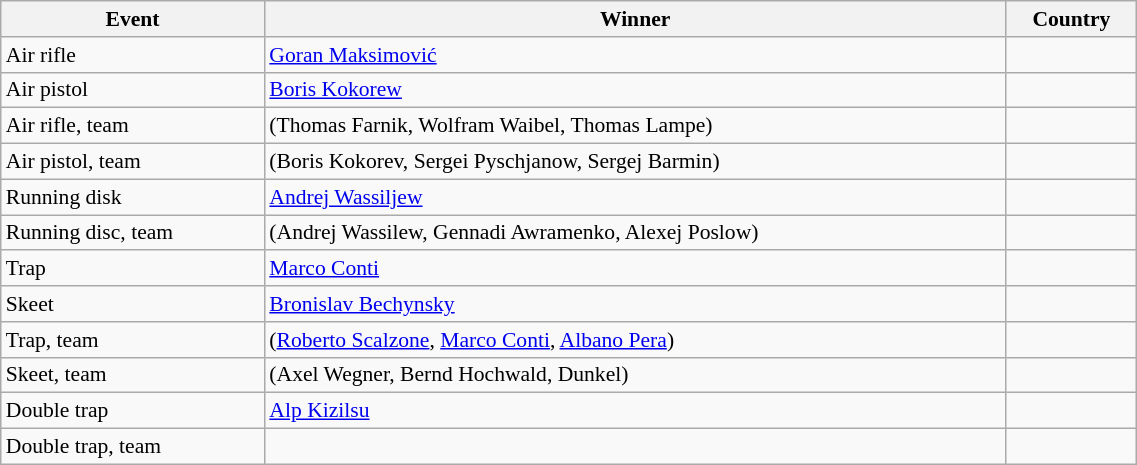<table class="wikitable sortable" width=60% style="font-size:90%; text-align:left;">
<tr>
<th>Event</th>
<th>Winner</th>
<th>Country</th>
</tr>
<tr>
<td>Air rifle</td>
<td><a href='#'>Goran Maksimović</a></td>
<td></td>
</tr>
<tr>
<td>Air pistol</td>
<td><a href='#'>Boris Kokorew</a></td>
<td></td>
</tr>
<tr>
<td>Air rifle, team</td>
<td>(Thomas Farnik, Wolfram Waibel, Thomas Lampe)</td>
<td></td>
</tr>
<tr>
<td>Air pistol, team</td>
<td>(Boris Kokorev, Sergei Pyschjanow, Sergej Barmin)</td>
<td></td>
</tr>
<tr>
<td>Running disk</td>
<td><a href='#'>Andrej Wassiljew</a></td>
<td></td>
</tr>
<tr>
<td>Running disc, team</td>
<td>(Andrej Wassilew, Gennadi Awramenko, Alexej Poslow)</td>
<td></td>
</tr>
<tr>
<td>Trap</td>
<td><a href='#'>Marco Conti</a></td>
<td></td>
</tr>
<tr>
<td>Skeet</td>
<td><a href='#'>Bronislav Bechynsky</a></td>
<td></td>
</tr>
<tr>
<td>Trap, team</td>
<td>(<a href='#'>Roberto Scalzone</a>, <a href='#'>Marco Conti</a>, <a href='#'>Albano Pera</a>)</td>
<td></td>
</tr>
<tr>
<td>Skeet, team</td>
<td>(Axel Wegner, Bernd Hochwald, Dunkel)</td>
<td></td>
</tr>
<tr>
<td>Double trap</td>
<td><a href='#'>Alp Kizilsu</a></td>
<td></td>
</tr>
<tr>
<td>Double trap, team</td>
<td></td>
<td></td>
</tr>
</table>
